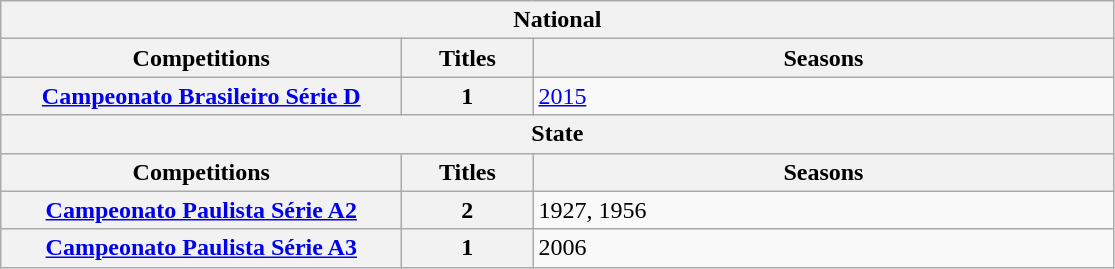<table class="wikitable">
<tr>
<th colspan="3">National</th>
</tr>
<tr>
<th style="width:260px">Competitions</th>
<th style="width:80px">Titles</th>
<th style="width:380px">Seasons</th>
</tr>
<tr>
<th style="text-align:center"><a href='#'>Campeonato Brasileiro Série D</a></th>
<th style="text-align:center"><strong>1</strong></th>
<td align="left"><a href='#'>2015</a></td>
</tr>
<tr>
<th colspan="3">State</th>
</tr>
<tr>
<th>Competitions</th>
<th>Titles</th>
<th>Seasons</th>
</tr>
<tr>
<th style="text-align:center"><a href='#'>Campeonato Paulista Série A2</a></th>
<th style="text-align:center"><strong>2</strong></th>
<td align="left">1927, 1956</td>
</tr>
<tr>
<th style="text-align:center"><a href='#'>Campeonato Paulista Série A3</a></th>
<th style="text-align:center"><strong>1</strong></th>
<td align="left">2006</td>
</tr>
</table>
